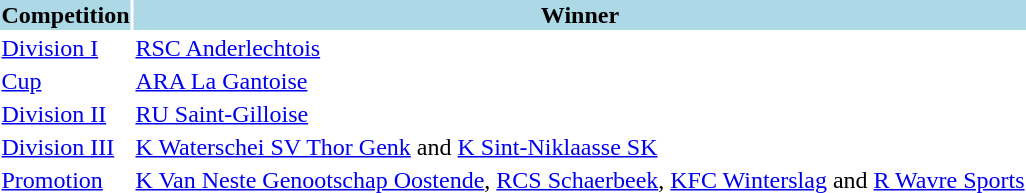<table>
<tr style="background:lightblue;">
<th>Competition</th>
<th>Winner</th>
</tr>
<tr>
<td><a href='#'>Division I</a></td>
<td><a href='#'>RSC Anderlechtois</a></td>
</tr>
<tr>
<td><a href='#'>Cup</a></td>
<td><a href='#'>ARA La Gantoise</a></td>
</tr>
<tr>
<td><a href='#'>Division II</a></td>
<td><a href='#'>RU Saint-Gilloise</a></td>
</tr>
<tr>
<td><a href='#'>Division III</a></td>
<td><a href='#'>K Waterschei SV Thor Genk</a> and <a href='#'>K Sint-Niklaasse SK</a></td>
</tr>
<tr>
<td><a href='#'>Promotion</a></td>
<td><a href='#'>K Van Neste Genootschap Oostende</a>, <a href='#'>RCS Schaerbeek</a>, <a href='#'>KFC Winterslag</a> and <a href='#'>R Wavre Sports</a></td>
</tr>
</table>
